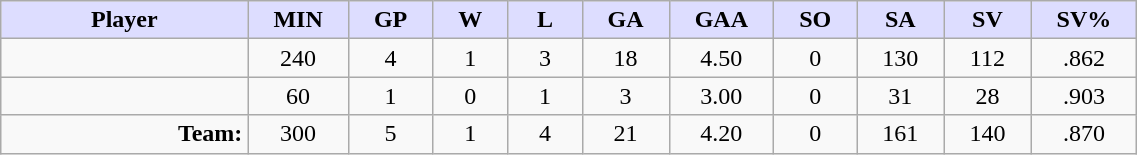<table style="width:60%;" class="wikitable sortable">
<tr>
<th style="background:#ddf; width:10%;">Player</th>
<th style="width:3%; background:#ddf;" title="Minutes played">MIN</th>
<th style="width:3%; background:#ddf;" title="Games played in">GP</th>
<th style="width:3%; background:#ddf;" title="Wins">W</th>
<th style="width:3%; background:#ddf;" title="Losses">L</th>
<th style="width:3%; background:#ddf;" title="Goals against">GA</th>
<th style="width:3%; background:#ddf;" title="Goals against average">GAA</th>
<th style="width:3%; background:#ddf;" title="Shut-outs">SO</th>
<th style="width:3%; background:#ddf;" title="Shots against">SA</th>
<th style="width:3%; background:#ddf;" title="Shots saved">SV</th>
<th style="width:3%; background:#ddf;" title="Save percentage">SV%</th>
</tr>
<tr style="text-align:center;">
<td style="text-align:right;"></td>
<td>240</td>
<td>4</td>
<td>1</td>
<td>3</td>
<td>18</td>
<td>4.50</td>
<td>0</td>
<td>130</td>
<td>112</td>
<td>.862</td>
</tr>
<tr style="text-align:center;">
<td style="text-align:right;"></td>
<td>60</td>
<td>1</td>
<td>0</td>
<td>1</td>
<td>3</td>
<td>3.00</td>
<td>0</td>
<td>31</td>
<td>28</td>
<td>.903</td>
</tr>
<tr style="text-align:center;">
<td style="text-align:right;"><strong>Team:</strong></td>
<td>300</td>
<td>5</td>
<td>1</td>
<td>4</td>
<td>21</td>
<td>4.20</td>
<td>0</td>
<td>161</td>
<td>140</td>
<td>.870</td>
</tr>
</table>
